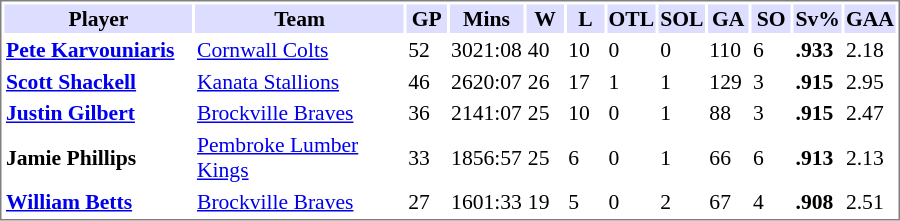<table cellpadding="0">
<tr align="left" style="vertical-align: top">
<td></td>
<td><br><table cellpadding="1" width="600px" style="font-size: 90%; border: 1px solid gray;">
<tr>
<th bgcolor="#DDDDFF" width="25%">Player</th>
<th bgcolor="#DDDDFF" width="30%">Team</th>
<th bgcolor="#DDDDFF" width="5%">GP</th>
<th bgcolor="#DDDDFF" width="5%">Mins</th>
<th bgcolor="#DDDDFF" width="5%">W</th>
<th bgcolor="#DDDDFF" width="5%">L</th>
<th bgcolor="#DDDDFF" width="5%">OTL</th>
<th bgcolor="#DDDDFF" width="5%">SOL</th>
<th bgcolor="#DDDDFF" width="5%">GA</th>
<th bgcolor="#DDDDFF" width="5%">SO</th>
<th bgcolor="#DDDDFF" width="5%">Sv%</th>
<th bgcolor="#DDDDFF" width="5%">GAA</th>
</tr>
<tr>
<td><strong><a href='#'>Pete Karvouniaris</a></strong></td>
<td><a href='#'>Cornwall Colts</a></td>
<td>52</td>
<td>3021:08</td>
<td>40</td>
<td>10</td>
<td>0</td>
<td>0</td>
<td>110</td>
<td>6</td>
<td><strong>.933</strong></td>
<td>2.18</td>
</tr>
<tr>
<td><strong><a href='#'>Scott Shackell</a></strong></td>
<td><a href='#'>Kanata Stallions</a></td>
<td>46</td>
<td>2620:07</td>
<td>26</td>
<td>17</td>
<td>1</td>
<td>1</td>
<td>129</td>
<td>3</td>
<td><strong>.915</strong></td>
<td>2.95</td>
</tr>
<tr>
<td><strong><a href='#'>Justin Gilbert</a></strong></td>
<td><a href='#'>Brockville Braves</a></td>
<td>36</td>
<td>2141:07</td>
<td>25</td>
<td>10</td>
<td>0</td>
<td>1</td>
<td>88</td>
<td>3</td>
<td><strong>.915</strong></td>
<td>2.47</td>
</tr>
<tr>
<td><strong>Jamie Phillips</strong></td>
<td><a href='#'>Pembroke Lumber Kings</a></td>
<td>33</td>
<td>1856:57</td>
<td>25</td>
<td>6</td>
<td>0</td>
<td>1</td>
<td>66</td>
<td>6</td>
<td><strong>.913</strong></td>
<td>2.13</td>
</tr>
<tr>
<td><strong><a href='#'>William Betts</a></strong></td>
<td><a href='#'>Brockville Braves</a></td>
<td>27</td>
<td>1601:33</td>
<td>19</td>
<td>5</td>
<td>0</td>
<td>2</td>
<td>67</td>
<td>4</td>
<td><strong>.908</strong></td>
<td>2.51</td>
</tr>
</table>
</td>
</tr>
</table>
